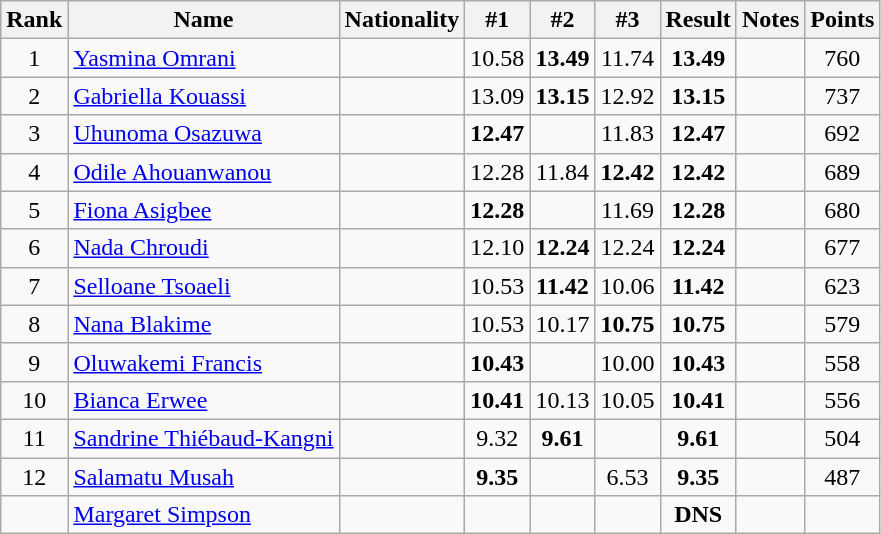<table class="wikitable sortable" style="text-align:center">
<tr>
<th>Rank</th>
<th>Name</th>
<th>Nationality</th>
<th>#1</th>
<th>#2</th>
<th>#3</th>
<th>Result</th>
<th>Notes</th>
<th>Points</th>
</tr>
<tr>
<td>1</td>
<td align="left"><a href='#'>Yasmina Omrani</a></td>
<td align=left></td>
<td>10.58</td>
<td><strong>13.49</strong></td>
<td>11.74</td>
<td><strong>13.49</strong></td>
<td></td>
<td>760</td>
</tr>
<tr>
<td>2</td>
<td align="left"><a href='#'>Gabriella Kouassi</a></td>
<td align=left></td>
<td>13.09</td>
<td><strong>13.15</strong></td>
<td>12.92</td>
<td><strong>13.15</strong></td>
<td></td>
<td>737</td>
</tr>
<tr>
<td>3</td>
<td align="left"><a href='#'>Uhunoma Osazuwa</a></td>
<td align=left></td>
<td><strong>12.47</strong></td>
<td></td>
<td>11.83</td>
<td><strong> 12.47</strong></td>
<td></td>
<td>692</td>
</tr>
<tr>
<td>4</td>
<td align="left"><a href='#'>Odile Ahouanwanou</a></td>
<td align=left></td>
<td>12.28</td>
<td>11.84</td>
<td><strong>12.42</strong></td>
<td><strong>12.42</strong></td>
<td></td>
<td>689</td>
</tr>
<tr>
<td>5</td>
<td align="left"><a href='#'>Fiona Asigbee</a></td>
<td align=left></td>
<td><strong>12.28</strong></td>
<td></td>
<td>11.69</td>
<td><strong>12.28</strong></td>
<td></td>
<td>680</td>
</tr>
<tr>
<td>6</td>
<td align="left"><a href='#'>Nada Chroudi</a></td>
<td align=left></td>
<td>12.10</td>
<td><strong>12.24</strong></td>
<td>12.24</td>
<td><strong>12.24</strong></td>
<td></td>
<td>677</td>
</tr>
<tr>
<td>7</td>
<td align="left"><a href='#'>Selloane Tsoaeli</a></td>
<td align=left></td>
<td>10.53</td>
<td><strong>11.42</strong></td>
<td>10.06</td>
<td><strong>11.42</strong></td>
<td></td>
<td>623</td>
</tr>
<tr>
<td>8</td>
<td align="left"><a href='#'>Nana Blakime</a></td>
<td align=left></td>
<td>10.53</td>
<td>10.17</td>
<td><strong>10.75</strong></td>
<td><strong>10.75</strong></td>
<td></td>
<td>579</td>
</tr>
<tr>
<td>9</td>
<td align="left"><a href='#'>Oluwakemi Francis</a></td>
<td align=left></td>
<td><strong>10.43</strong></td>
<td></td>
<td>10.00</td>
<td><strong>10.43</strong></td>
<td></td>
<td>558</td>
</tr>
<tr>
<td>10</td>
<td align="left"><a href='#'>Bianca Erwee</a></td>
<td align=left></td>
<td><strong>10.41</strong></td>
<td>10.13</td>
<td>10.05</td>
<td><strong>10.41</strong></td>
<td></td>
<td>556</td>
</tr>
<tr>
<td>11</td>
<td align="left"><a href='#'>Sandrine Thiébaud-Kangni</a></td>
<td align=left></td>
<td>9.32</td>
<td><strong>9.61</strong></td>
<td></td>
<td><strong>9.61</strong></td>
<td></td>
<td>504</td>
</tr>
<tr>
<td>12</td>
<td align="left"><a href='#'>Salamatu Musah</a></td>
<td align=left></td>
<td><strong>9.35</strong></td>
<td></td>
<td>6.53</td>
<td><strong>9.35</strong></td>
<td></td>
<td>487</td>
</tr>
<tr>
<td></td>
<td align="left"><a href='#'>Margaret Simpson</a></td>
<td align=left></td>
<td></td>
<td></td>
<td></td>
<td><strong>DNS</strong></td>
<td></td>
<td></td>
</tr>
</table>
